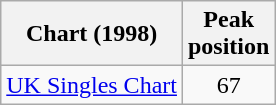<table class="wikitable sortable" style="text-align:center;">
<tr>
<th align="left">Chart (1998)</th>
<th style="text-align:center;">Peak<br>position</th>
</tr>
<tr>
<td align="left"><a href='#'>UK Singles Chart</a></td>
<td style="text-align:center;">67</td>
</tr>
</table>
